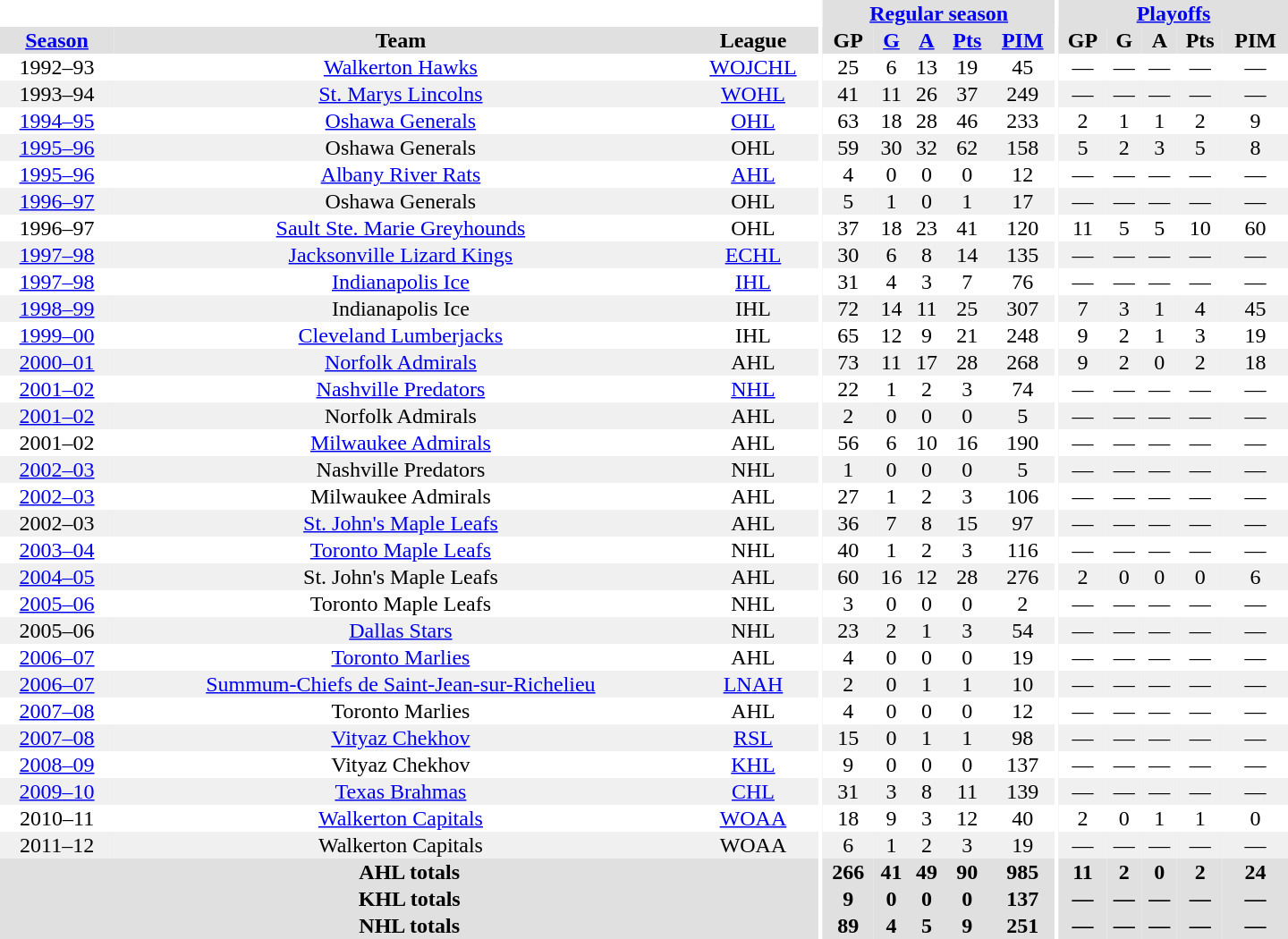<table border="0" cellpadding="1" cellspacing="0" style="text-align:center; width:60em">
<tr bgcolor="#e0e0e0">
<th colspan="3" bgcolor="#ffffff"></th>
<th rowspan="100" bgcolor="#ffffff"></th>
<th colspan="5"><a href='#'>Regular season</a></th>
<th rowspan="100" bgcolor="#ffffff"></th>
<th colspan="5"><a href='#'>Playoffs</a></th>
</tr>
<tr bgcolor="#e0e0e0">
<th><a href='#'>Season</a></th>
<th>Team</th>
<th>League</th>
<th>GP</th>
<th><a href='#'>G</a></th>
<th><a href='#'>A</a></th>
<th><a href='#'>Pts</a></th>
<th><a href='#'>PIM</a></th>
<th>GP</th>
<th>G</th>
<th>A</th>
<th>Pts</th>
<th>PIM</th>
</tr>
<tr>
<td>1992–93</td>
<td><a href='#'>Walkerton Hawks</a></td>
<td><a href='#'>WOJCHL</a></td>
<td>25</td>
<td>6</td>
<td>13</td>
<td>19</td>
<td>45</td>
<td>—</td>
<td>—</td>
<td>—</td>
<td>—</td>
<td>—</td>
</tr>
<tr bgcolor="#f0f0f0">
<td>1993–94</td>
<td><a href='#'>St. Marys Lincolns</a></td>
<td><a href='#'>WOHL</a></td>
<td>41</td>
<td>11</td>
<td>26</td>
<td>37</td>
<td>249</td>
<td>—</td>
<td>—</td>
<td>—</td>
<td>—</td>
<td>—</td>
</tr>
<tr>
<td><a href='#'>1994–95</a></td>
<td><a href='#'>Oshawa Generals</a></td>
<td><a href='#'>OHL</a></td>
<td>63</td>
<td>18</td>
<td>28</td>
<td>46</td>
<td>233</td>
<td>2</td>
<td>1</td>
<td>1</td>
<td>2</td>
<td>9</td>
</tr>
<tr bgcolor="#f0f0f0">
<td><a href='#'>1995–96</a></td>
<td>Oshawa Generals</td>
<td>OHL</td>
<td>59</td>
<td>30</td>
<td>32</td>
<td>62</td>
<td>158</td>
<td>5</td>
<td>2</td>
<td>3</td>
<td>5</td>
<td>8</td>
</tr>
<tr>
<td><a href='#'>1995–96</a></td>
<td><a href='#'>Albany River Rats</a></td>
<td><a href='#'>AHL</a></td>
<td>4</td>
<td>0</td>
<td>0</td>
<td>0</td>
<td>12</td>
<td>—</td>
<td>—</td>
<td>—</td>
<td>—</td>
<td>—</td>
</tr>
<tr bgcolor="#f0f0f0">
<td><a href='#'>1996–97</a></td>
<td>Oshawa Generals</td>
<td>OHL</td>
<td>5</td>
<td>1</td>
<td>0</td>
<td>1</td>
<td>17</td>
<td>—</td>
<td>—</td>
<td>—</td>
<td>—</td>
<td>—</td>
</tr>
<tr>
<td>1996–97</td>
<td><a href='#'>Sault Ste. Marie Greyhounds</a></td>
<td>OHL</td>
<td>37</td>
<td>18</td>
<td>23</td>
<td>41</td>
<td>120</td>
<td>11</td>
<td>5</td>
<td>5</td>
<td>10</td>
<td>60</td>
</tr>
<tr bgcolor="#f0f0f0">
<td><a href='#'>1997–98</a></td>
<td><a href='#'>Jacksonville Lizard Kings</a></td>
<td><a href='#'>ECHL</a></td>
<td>30</td>
<td>6</td>
<td>8</td>
<td>14</td>
<td>135</td>
<td>—</td>
<td>—</td>
<td>—</td>
<td>—</td>
<td>—</td>
</tr>
<tr>
<td><a href='#'>1997–98</a></td>
<td><a href='#'>Indianapolis Ice</a></td>
<td><a href='#'>IHL</a></td>
<td>31</td>
<td>4</td>
<td>3</td>
<td>7</td>
<td>76</td>
<td>—</td>
<td>—</td>
<td>—</td>
<td>—</td>
<td>—</td>
</tr>
<tr bgcolor="#f0f0f0">
<td><a href='#'>1998–99</a></td>
<td>Indianapolis Ice</td>
<td>IHL</td>
<td>72</td>
<td>14</td>
<td>11</td>
<td>25</td>
<td>307</td>
<td>7</td>
<td>3</td>
<td>1</td>
<td>4</td>
<td>45</td>
</tr>
<tr>
<td><a href='#'>1999–00</a></td>
<td><a href='#'>Cleveland Lumberjacks</a></td>
<td>IHL</td>
<td>65</td>
<td>12</td>
<td>9</td>
<td>21</td>
<td>248</td>
<td>9</td>
<td>2</td>
<td>1</td>
<td>3</td>
<td>19</td>
</tr>
<tr bgcolor="#f0f0f0">
<td><a href='#'>2000–01</a></td>
<td><a href='#'>Norfolk Admirals</a></td>
<td>AHL</td>
<td>73</td>
<td>11</td>
<td>17</td>
<td>28</td>
<td>268</td>
<td>9</td>
<td>2</td>
<td>0</td>
<td>2</td>
<td>18</td>
</tr>
<tr>
<td><a href='#'>2001–02</a></td>
<td><a href='#'>Nashville Predators</a></td>
<td><a href='#'>NHL</a></td>
<td>22</td>
<td>1</td>
<td>2</td>
<td>3</td>
<td>74</td>
<td>—</td>
<td>—</td>
<td>—</td>
<td>—</td>
<td>—</td>
</tr>
<tr bgcolor="#f0f0f0">
<td><a href='#'>2001–02</a></td>
<td>Norfolk Admirals</td>
<td>AHL</td>
<td>2</td>
<td>0</td>
<td>0</td>
<td>0</td>
<td>5</td>
<td>—</td>
<td>—</td>
<td>—</td>
<td>—</td>
<td>—</td>
</tr>
<tr>
<td>2001–02</td>
<td><a href='#'>Milwaukee Admirals</a></td>
<td>AHL</td>
<td>56</td>
<td>6</td>
<td>10</td>
<td>16</td>
<td>190</td>
<td>—</td>
<td>—</td>
<td>—</td>
<td>—</td>
<td>—</td>
</tr>
<tr bgcolor="#f0f0f0">
<td><a href='#'>2002–03</a></td>
<td>Nashville Predators</td>
<td>NHL</td>
<td>1</td>
<td>0</td>
<td>0</td>
<td>0</td>
<td>5</td>
<td>—</td>
<td>—</td>
<td>—</td>
<td>—</td>
<td>—</td>
</tr>
<tr>
<td><a href='#'>2002–03</a></td>
<td>Milwaukee Admirals</td>
<td>AHL</td>
<td>27</td>
<td>1</td>
<td>2</td>
<td>3</td>
<td>106</td>
<td>—</td>
<td>—</td>
<td>—</td>
<td>—</td>
<td>—</td>
</tr>
<tr bgcolor="#f0f0f0">
<td>2002–03</td>
<td><a href='#'>St. John's Maple Leafs</a></td>
<td>AHL</td>
<td>36</td>
<td>7</td>
<td>8</td>
<td>15</td>
<td>97</td>
<td>—</td>
<td>—</td>
<td>—</td>
<td>—</td>
<td>—</td>
</tr>
<tr>
<td><a href='#'>2003–04</a></td>
<td><a href='#'>Toronto Maple Leafs</a></td>
<td>NHL</td>
<td>40</td>
<td>1</td>
<td>2</td>
<td>3</td>
<td>116</td>
<td>—</td>
<td>—</td>
<td>—</td>
<td>—</td>
<td>—</td>
</tr>
<tr bgcolor="#f0f0f0">
<td><a href='#'>2004–05</a></td>
<td>St. John's Maple Leafs</td>
<td>AHL</td>
<td>60</td>
<td>16</td>
<td>12</td>
<td>28</td>
<td>276</td>
<td>2</td>
<td>0</td>
<td>0</td>
<td>0</td>
<td>6</td>
</tr>
<tr>
<td><a href='#'>2005–06</a></td>
<td>Toronto Maple Leafs</td>
<td>NHL</td>
<td>3</td>
<td>0</td>
<td>0</td>
<td>0</td>
<td>2</td>
<td>—</td>
<td>—</td>
<td>—</td>
<td>—</td>
<td>—</td>
</tr>
<tr bgcolor="#f0f0f0">
<td>2005–06</td>
<td><a href='#'>Dallas Stars</a></td>
<td>NHL</td>
<td>23</td>
<td>2</td>
<td>1</td>
<td>3</td>
<td>54</td>
<td>—</td>
<td>—</td>
<td>—</td>
<td>—</td>
<td>—</td>
</tr>
<tr>
<td><a href='#'>2006–07</a></td>
<td><a href='#'>Toronto Marlies</a></td>
<td>AHL</td>
<td>4</td>
<td>0</td>
<td>0</td>
<td>0</td>
<td>19</td>
<td>—</td>
<td>—</td>
<td>—</td>
<td>—</td>
<td>—</td>
</tr>
<tr bgcolor="#f0f0f0">
<td><a href='#'>2006–07</a></td>
<td><a href='#'>Summum-Chiefs de Saint-Jean-sur-Richelieu</a></td>
<td><a href='#'>LNAH</a></td>
<td>2</td>
<td>0</td>
<td>1</td>
<td>1</td>
<td>10</td>
<td>—</td>
<td>—</td>
<td>—</td>
<td>—</td>
<td>—</td>
</tr>
<tr>
<td><a href='#'>2007–08</a></td>
<td>Toronto Marlies</td>
<td>AHL</td>
<td>4</td>
<td>0</td>
<td>0</td>
<td>0</td>
<td>12</td>
<td>—</td>
<td>—</td>
<td>—</td>
<td>—</td>
<td>—</td>
</tr>
<tr bgcolor="#f0f0f0">
<td><a href='#'>2007–08</a></td>
<td><a href='#'>Vityaz Chekhov</a></td>
<td><a href='#'>RSL</a></td>
<td>15</td>
<td>0</td>
<td>1</td>
<td>1</td>
<td>98</td>
<td>—</td>
<td>—</td>
<td>—</td>
<td>—</td>
<td>—</td>
</tr>
<tr>
<td><a href='#'>2008–09</a></td>
<td>Vityaz Chekhov</td>
<td><a href='#'>KHL</a></td>
<td>9</td>
<td>0</td>
<td>0</td>
<td>0</td>
<td>137</td>
<td>—</td>
<td>—</td>
<td>—</td>
<td>—</td>
<td>—</td>
</tr>
<tr bgcolor="#f0f0f0">
<td><a href='#'>2009–10</a></td>
<td><a href='#'>Texas Brahmas</a></td>
<td><a href='#'>CHL</a></td>
<td>31</td>
<td>3</td>
<td>8</td>
<td>11</td>
<td>139</td>
<td>—</td>
<td>—</td>
<td>—</td>
<td>—</td>
<td>—</td>
</tr>
<tr>
<td>2010–11</td>
<td><a href='#'>Walkerton Capitals</a></td>
<td><a href='#'>WOAA</a></td>
<td>18</td>
<td>9</td>
<td>3</td>
<td>12</td>
<td>40</td>
<td>2</td>
<td>0</td>
<td>1</td>
<td>1</td>
<td>0</td>
</tr>
<tr bgcolor="#f0f0f0">
<td>2011–12</td>
<td>Walkerton Capitals</td>
<td>WOAA</td>
<td>6</td>
<td>1</td>
<td>2</td>
<td>3</td>
<td>19</td>
<td>—</td>
<td>—</td>
<td>—</td>
<td>—</td>
<td>—</td>
</tr>
<tr bgcolor="#e0e0e0">
<th colspan="3">AHL totals</th>
<th>266</th>
<th>41</th>
<th>49</th>
<th>90</th>
<th>985</th>
<th>11</th>
<th>2</th>
<th>0</th>
<th>2</th>
<th>24</th>
</tr>
<tr bgcolor="#e0e0e0">
<th colspan="3">KHL totals</th>
<th>9</th>
<th>0</th>
<th>0</th>
<th>0</th>
<th>137</th>
<th>—</th>
<th>—</th>
<th>—</th>
<th>—</th>
<th>—</th>
</tr>
<tr bgcolor="#e0e0e0">
<th colspan="3">NHL totals</th>
<th>89</th>
<th>4</th>
<th>5</th>
<th>9</th>
<th>251</th>
<th>—</th>
<th>—</th>
<th>—</th>
<th>—</th>
<th>—</th>
</tr>
</table>
